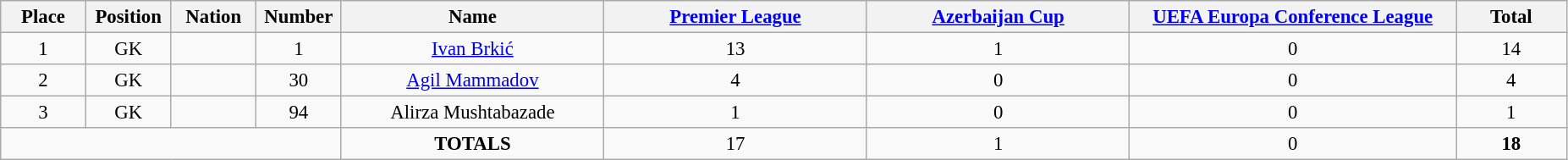<table class="wikitable" style="font-size: 95%; text-align: center;">
<tr>
<th width=60>Place</th>
<th width=60>Position</th>
<th width=60>Nation</th>
<th width=60>Number</th>
<th width=200>Name</th>
<th width=200><a href='#'>Premier League</a></th>
<th width=200><a href='#'>Azerbaijan Cup</a></th>
<th width=250><a href='#'>UEFA Europa Conference League</a></th>
<th width=80><strong>Total</strong></th>
</tr>
<tr>
<td>1</td>
<td>GK</td>
<td></td>
<td>1</td>
<td><a href='#'>Ivan Brkić</a></td>
<td>13</td>
<td>1</td>
<td>0</td>
<td>14</td>
</tr>
<tr>
<td>2</td>
<td>GK</td>
<td></td>
<td>30</td>
<td><a href='#'>Agil Mammadov</a></td>
<td>4</td>
<td>0</td>
<td>0</td>
<td>4</td>
</tr>
<tr>
<td>3</td>
<td>GK</td>
<td></td>
<td>94</td>
<td>Alirza Mushtabazade</td>
<td>1</td>
<td>0</td>
<td>0</td>
<td>1</td>
</tr>
<tr>
<td colspan="4"></td>
<td><strong>TOTALS</strong></td>
<td>17</td>
<td>1</td>
<td>0</td>
<td><strong>18</strong></td>
</tr>
</table>
